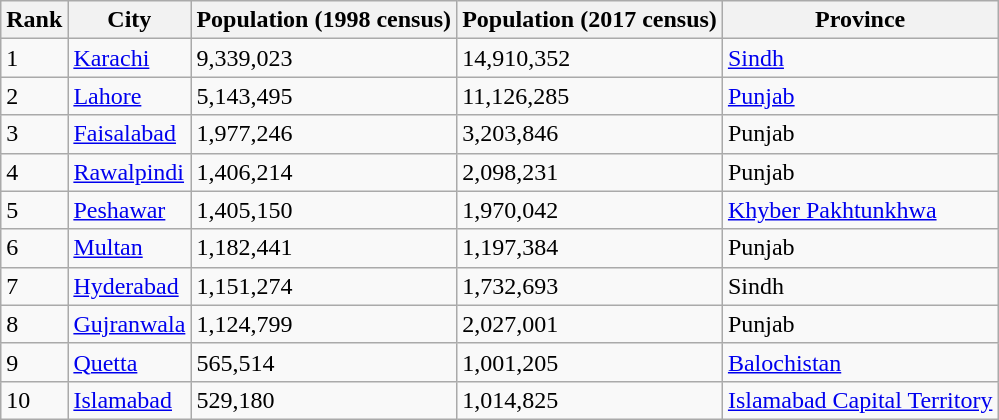<table class="wikitable sortable">
<tr>
<th>Rank</th>
<th>City</th>
<th>Population (1998 census)</th>
<th>Population (2017 census)</th>
<th>Province</th>
</tr>
<tr>
<td>1</td>
<td><a href='#'>Karachi</a></td>
<td>9,339,023</td>
<td>14,910,352</td>
<td><a href='#'>Sindh</a></td>
</tr>
<tr>
<td>2</td>
<td><a href='#'>Lahore</a></td>
<td>5,143,495</td>
<td>11,126,285</td>
<td><a href='#'>Punjab</a></td>
</tr>
<tr>
<td>3</td>
<td><a href='#'>Faisalabad</a></td>
<td>1,977,246</td>
<td>3,203,846</td>
<td>Punjab</td>
</tr>
<tr>
<td>4</td>
<td><a href='#'>Rawalpindi</a></td>
<td>1,406,214</td>
<td>2,098,231</td>
<td>Punjab</td>
</tr>
<tr>
<td>5</td>
<td><a href='#'>Peshawar</a></td>
<td>1,405,150</td>
<td>1,970,042</td>
<td><a href='#'>Khyber Pakhtunkhwa</a></td>
</tr>
<tr>
<td>6</td>
<td><a href='#'>Multan</a></td>
<td>1,182,441</td>
<td>1,197,384</td>
<td>Punjab</td>
</tr>
<tr>
<td>7</td>
<td><a href='#'>Hyderabad</a></td>
<td>1,151,274</td>
<td>1,732,693</td>
<td>Sindh</td>
</tr>
<tr>
<td>8</td>
<td><a href='#'>Gujranwala</a></td>
<td>1,124,799</td>
<td>2,027,001</td>
<td>Punjab</td>
</tr>
<tr>
<td>9</td>
<td><a href='#'>Quetta</a></td>
<td>565,514</td>
<td>1,001,205</td>
<td><a href='#'>Balochistan</a></td>
</tr>
<tr>
<td>10</td>
<td><a href='#'>Islamabad</a></td>
<td>529,180</td>
<td>1,014,825</td>
<td><a href='#'>Islamabad Capital Territory</a></td>
</tr>
</table>
